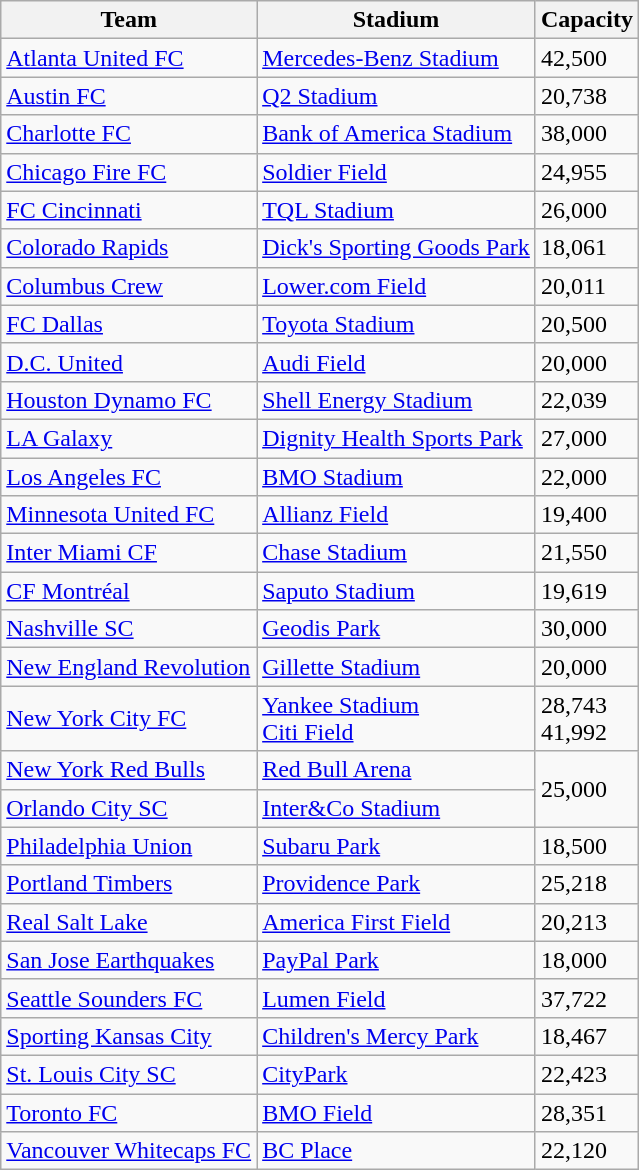<table class="wikitable sortable" style="text-align:left">
<tr>
<th>Team</th>
<th>Stadium</th>
<th>Capacity</th>
</tr>
<tr>
<td><a href='#'>Atlanta United FC</a></td>
<td><a href='#'>Mercedes-Benz Stadium</a></td>
<td>42,500</td>
</tr>
<tr>
<td><a href='#'>Austin FC</a></td>
<td><a href='#'>Q2 Stadium</a></td>
<td>20,738</td>
</tr>
<tr>
<td><a href='#'>Charlotte FC</a></td>
<td><a href='#'>Bank of America Stadium</a></td>
<td>38,000</td>
</tr>
<tr>
<td><a href='#'>Chicago Fire FC</a></td>
<td><a href='#'>Soldier Field</a></td>
<td>24,955</td>
</tr>
<tr>
<td><a href='#'>FC Cincinnati</a></td>
<td><a href='#'>TQL Stadium</a></td>
<td>26,000</td>
</tr>
<tr>
<td><a href='#'>Colorado Rapids</a></td>
<td><a href='#'>Dick's Sporting Goods Park</a></td>
<td>18,061</td>
</tr>
<tr>
<td><a href='#'>Columbus Crew</a></td>
<td><a href='#'>Lower.com Field</a></td>
<td>20,011</td>
</tr>
<tr>
<td><a href='#'>FC Dallas</a></td>
<td><a href='#'>Toyota Stadium</a></td>
<td>20,500</td>
</tr>
<tr>
<td><a href='#'>D.C. United</a></td>
<td><a href='#'>Audi Field</a></td>
<td>20,000</td>
</tr>
<tr>
<td><a href='#'>Houston Dynamo FC</a></td>
<td><a href='#'>Shell Energy Stadium</a></td>
<td>22,039</td>
</tr>
<tr>
<td><a href='#'>LA Galaxy</a></td>
<td><a href='#'>Dignity Health Sports Park</a></td>
<td>27,000</td>
</tr>
<tr>
<td><a href='#'>Los Angeles FC</a></td>
<td><a href='#'>BMO Stadium</a></td>
<td>22,000</td>
</tr>
<tr>
<td><a href='#'>Minnesota United FC</a></td>
<td><a href='#'>Allianz Field</a></td>
<td>19,400</td>
</tr>
<tr>
<td><a href='#'>Inter Miami CF</a></td>
<td><a href='#'>Chase Stadium</a></td>
<td>21,550</td>
</tr>
<tr>
<td><a href='#'>CF Montréal</a></td>
<td><a href='#'>Saputo Stadium</a></td>
<td>19,619</td>
</tr>
<tr>
<td><a href='#'>Nashville SC</a></td>
<td><a href='#'>Geodis Park</a></td>
<td>30,000</td>
</tr>
<tr>
<td><a href='#'>New England Revolution</a></td>
<td><a href='#'>Gillette Stadium</a></td>
<td>20,000</td>
</tr>
<tr>
<td><a href='#'>New York City FC</a></td>
<td><a href='#'>Yankee Stadium</a><br><a href='#'>Citi Field</a></td>
<td>28,743<br>41,992</td>
</tr>
<tr>
<td><a href='#'>New York Red Bulls</a></td>
<td><a href='#'>Red Bull Arena</a></td>
<td rowspan=2>25,000</td>
</tr>
<tr>
<td><a href='#'>Orlando City SC</a></td>
<td><a href='#'>Inter&Co Stadium</a></td>
</tr>
<tr>
<td><a href='#'>Philadelphia Union</a></td>
<td><a href='#'>Subaru Park</a></td>
<td>18,500</td>
</tr>
<tr>
<td><a href='#'>Portland Timbers</a></td>
<td><a href='#'>Providence Park</a></td>
<td>25,218</td>
</tr>
<tr>
<td><a href='#'>Real Salt Lake</a></td>
<td><a href='#'>America First Field</a></td>
<td>20,213</td>
</tr>
<tr>
<td><a href='#'>San Jose Earthquakes</a></td>
<td><a href='#'>PayPal Park</a></td>
<td>18,000</td>
</tr>
<tr>
<td><a href='#'>Seattle Sounders FC</a></td>
<td><a href='#'>Lumen Field</a></td>
<td>37,722</td>
</tr>
<tr>
<td><a href='#'>Sporting Kansas City</a></td>
<td><a href='#'>Children's Mercy Park</a></td>
<td>18,467</td>
</tr>
<tr>
<td><a href='#'>St. Louis City SC</a></td>
<td><a href='#'>CityPark</a></td>
<td>22,423</td>
</tr>
<tr>
<td><a href='#'>Toronto FC</a></td>
<td><a href='#'>BMO Field</a></td>
<td>28,351</td>
</tr>
<tr>
<td><a href='#'>Vancouver Whitecaps FC</a></td>
<td><a href='#'>BC Place</a></td>
<td>22,120</td>
</tr>
</table>
